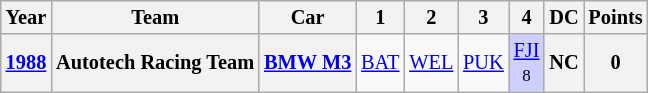<table class="wikitable" style="text-align:center; font-size:85%">
<tr>
<th>Year</th>
<th>Team</th>
<th>Car</th>
<th>1</th>
<th>2</th>
<th>3</th>
<th>4</th>
<th>DC</th>
<th>Points</th>
</tr>
<tr>
<th><a href='#'>1988</a></th>
<th nowrap> Autotech Racing Team</th>
<th nowrap><a href='#'>BMW M3</a></th>
<td><a href='#'>BAT</a></td>
<td><a href='#'>WEL</a></td>
<td><a href='#'>PUK</a></td>
<td style="background:#CFCFFF;"><a href='#'>FJI</a><br><small>8</small></td>
<th>NC</th>
<th>0</th>
</tr>
</table>
